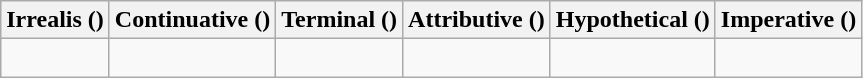<table class="wikitable">
<tr>
<th>Irrealis ()</th>
<th>Continuative ()</th>
<th>Terminal ()</th>
<th>Attributive ()</th>
<th>Hypothetical ()</th>
<th>Imperative ()</th>
</tr>
<tr>
<td><br></td>
<td><br></td>
<td><br></td>
<td><br></td>
<td></td>
<td></td>
</tr>
</table>
